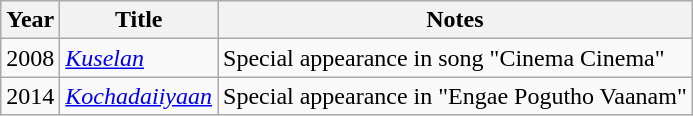<table class="wikitable sortable">
<tr>
<th>Year</th>
<th>Title</th>
<th>Notes</th>
</tr>
<tr>
<td rowspan="1">2008</td>
<td><em><a href='#'>Kuselan</a></em></td>
<td>Special appearance in song "Cinema Cinema"</td>
</tr>
<tr>
<td rowspan="1">2014</td>
<td><em><a href='#'>Kochadaiiyaan</a></em></td>
<td>Special appearance in "Engae Pogutho Vaanam"</td>
</tr>
</table>
